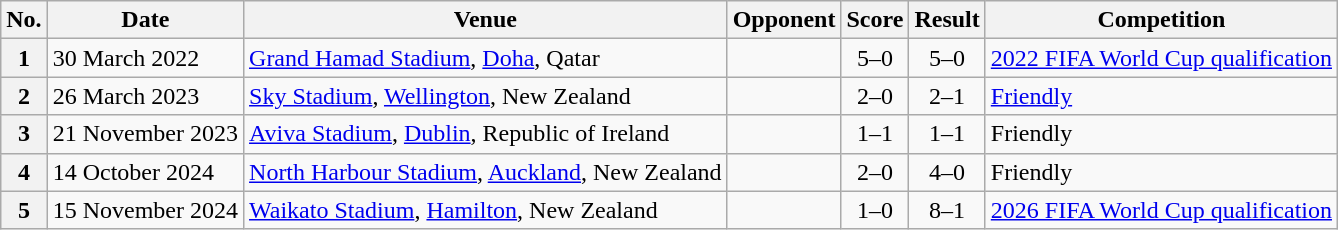<table class="wikitable sortable">
<tr>
<th scope="col">No.</th>
<th scope="col">Date</th>
<th scope="col">Venue</th>
<th scope="col">Opponent</th>
<th scope="col">Score</th>
<th scope="col">Result</th>
<th scope="col">Competition</th>
</tr>
<tr>
<th>1</th>
<td>30 March 2022</td>
<td><a href='#'>Grand Hamad Stadium</a>, <a href='#'>Doha</a>, Qatar</td>
<td></td>
<td style="text-align:center">5–0</td>
<td style="text-align:center">5–0</td>
<td><a href='#'>2022 FIFA World Cup qualification</a></td>
</tr>
<tr>
<th>2</th>
<td>26 March 2023</td>
<td><a href='#'>Sky Stadium</a>, <a href='#'>Wellington</a>, New Zealand</td>
<td></td>
<td style="text-align:center">2–0</td>
<td style="text-align:center">2–1</td>
<td><a href='#'>Friendly</a></td>
</tr>
<tr>
<th>3</th>
<td>21 November 2023</td>
<td><a href='#'>Aviva Stadium</a>, <a href='#'>Dublin</a>, Republic of Ireland</td>
<td></td>
<td style="text-align:center">1–1</td>
<td style="text-align:center">1–1</td>
<td>Friendly</td>
</tr>
<tr>
<th>4</th>
<td>14 October 2024</td>
<td><a href='#'>North Harbour Stadium</a>, <a href='#'>Auckland</a>, New Zealand</td>
<td></td>
<td style="text-align:center">2–0</td>
<td style="text-align:center">4–0</td>
<td>Friendly</td>
</tr>
<tr>
<th>5</th>
<td>15 November 2024</td>
<td><a href='#'>Waikato Stadium</a>, <a href='#'>Hamilton</a>, New Zealand</td>
<td></td>
<td style="text-align:center">1–0</td>
<td style="text-align:center">8–1</td>
<td><a href='#'>2026 FIFA World Cup qualification</a></td>
</tr>
</table>
